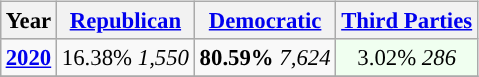<table class="wikitable" style="float:right; font-size:95%;">
<tr bgcolor=lightgrey>
<th>Year</th>
<th><a href='#'>Republican</a></th>
<th><a href='#'>Democratic</a></th>
<th><a href='#'>Third Parties</a></th>
</tr>
<tr>
<td style="text-align:center; "><strong><a href='#'>2020</a></strong></td>
<td style="text-align:center; ">16.38% <em>1,550</em></td>
<td style="text-align:center; "><strong>80.59%</strong> <em>7,624</em></td>
<td style="text-align:center; background:honeyDew;">3.02% <em>286</em></td>
</tr>
<tr>
</tr>
</table>
